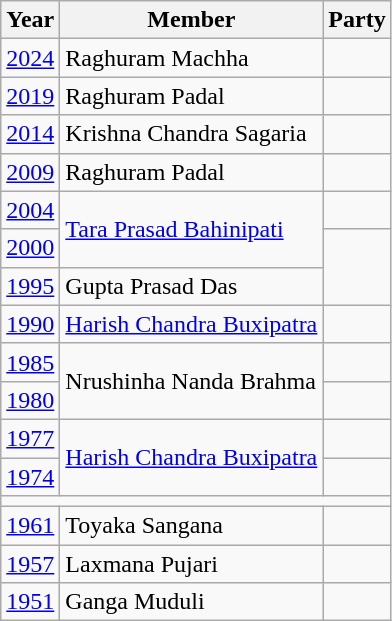<table class="wikitable sortable">
<tr>
<th>Year</th>
<th>Member</th>
<th colspan=2>Party</th>
</tr>
<tr>
<td><a href='#'>2024</a></td>
<td>Raghuram Machha</td>
<td></td>
</tr>
<tr>
<td><a href='#'>2019</a></td>
<td>Raghuram Padal</td>
<td></td>
</tr>
<tr>
<td><a href='#'>2014</a></td>
<td>Krishna Chandra Sagaria</td>
<td></td>
</tr>
<tr>
<td><a href='#'>2009</a></td>
<td>Raghuram Padal</td>
<td></td>
</tr>
<tr>
<td><a href='#'>2004</a></td>
<td rowspan=2><a href='#'>Tara Prasad Bahinipati</a></td>
<td></td>
</tr>
<tr>
<td><a href='#'>2000</a></td>
</tr>
<tr>
<td><a href='#'>1995</a></td>
<td>Gupta Prasad Das</td>
</tr>
<tr>
<td><a href='#'>1990</a></td>
<td><a href='#'>Harish Chandra Buxipatra</a></td>
<td></td>
</tr>
<tr>
<td><a href='#'>1985</a></td>
<td rowspan=2>Nrushinha Nanda Brahma</td>
<td></td>
</tr>
<tr>
<td><a href='#'>1980</a></td>
</tr>
<tr>
<td><a href='#'>1977</a></td>
<td rowspan=2><a href='#'>Harish Chandra Buxipatra</a></td>
<td></td>
</tr>
<tr>
<td><a href='#'>1974</a></td>
<td></td>
</tr>
<tr>
<td colspan="4"></td>
</tr>
<tr>
<td><a href='#'>1961</a></td>
<td>Toyaka Sangana</td>
<td></td>
</tr>
<tr>
<td><a href='#'>1957</a></td>
<td>Laxmana Pujari</td>
<td></td>
</tr>
<tr>
<td><a href='#'>1951</a></td>
<td>Ganga Muduli</td>
</tr>
</table>
